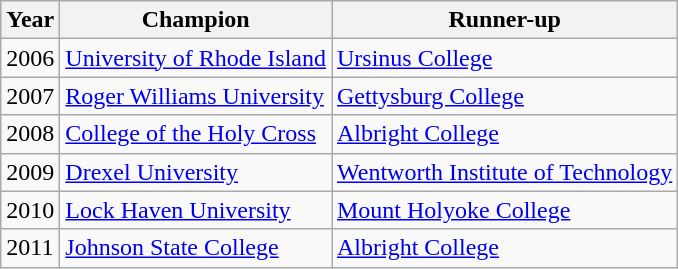<table class="wikitable">
<tr>
<th>Year</th>
<th>Champion</th>
<th>Runner-up</th>
</tr>
<tr>
<td>2006</td>
<td><a href='#'>University of Rhode Island</a></td>
<td><a href='#'>Ursinus College</a></td>
</tr>
<tr>
<td>2007</td>
<td><a href='#'>Roger Williams University</a></td>
<td><a href='#'>Gettysburg College</a></td>
</tr>
<tr>
<td>2008</td>
<td><a href='#'>College of the Holy Cross</a></td>
<td><a href='#'>Albright College</a></td>
</tr>
<tr>
<td>2009</td>
<td><a href='#'>Drexel University</a></td>
<td><a href='#'>Wentworth Institute of Technology</a></td>
</tr>
<tr>
<td>2010</td>
<td><a href='#'>Lock Haven University</a></td>
<td><a href='#'>Mount Holyoke College</a></td>
</tr>
<tr>
<td>2011</td>
<td><a href='#'>Johnson State College</a></td>
<td><a href='#'>Albright College</a></td>
</tr>
</table>
